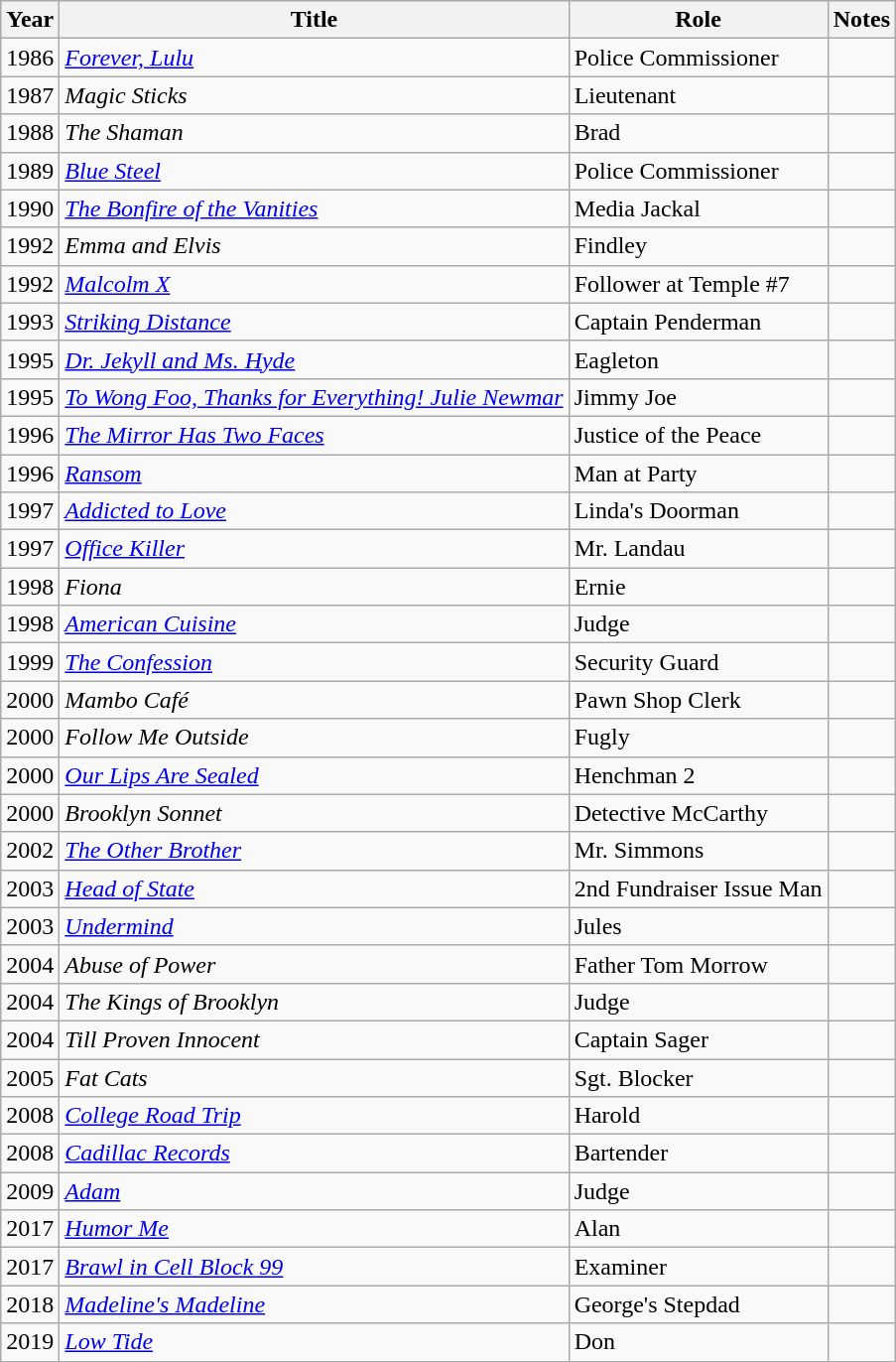<table class="wikitable sortable">
<tr>
<th>Year</th>
<th>Title</th>
<th>Role</th>
<th>Notes</th>
</tr>
<tr>
<td>1986</td>
<td><a href='#'><em>Forever, Lulu</em></a></td>
<td>Police Commissioner</td>
<td></td>
</tr>
<tr>
<td>1987</td>
<td><em>Magic Sticks</em></td>
<td>Lieutenant</td>
<td></td>
</tr>
<tr>
<td>1988</td>
<td><em>The Shaman</em></td>
<td>Brad</td>
<td></td>
</tr>
<tr>
<td>1989</td>
<td><a href='#'><em>Blue Steel</em></a></td>
<td>Police Commissioner</td>
<td></td>
</tr>
<tr>
<td>1990</td>
<td><a href='#'><em>The Bonfire of the Vanities</em></a></td>
<td>Media Jackal</td>
<td></td>
</tr>
<tr>
<td>1992</td>
<td><em>Emma and Elvis</em></td>
<td>Findley</td>
<td></td>
</tr>
<tr>
<td>1992</td>
<td><a href='#'><em>Malcolm X</em></a></td>
<td>Follower at Temple #7</td>
<td></td>
</tr>
<tr>
<td>1993</td>
<td><em><a href='#'>Striking Distance</a></em></td>
<td>Captain Penderman</td>
<td></td>
</tr>
<tr>
<td>1995</td>
<td><em><a href='#'>Dr. Jekyll and Ms. Hyde</a></em></td>
<td>Eagleton</td>
<td></td>
</tr>
<tr>
<td>1995</td>
<td><em><a href='#'>To Wong Foo, Thanks for Everything! Julie Newmar</a></em></td>
<td>Jimmy Joe</td>
<td></td>
</tr>
<tr>
<td>1996</td>
<td><em><a href='#'>The Mirror Has Two Faces</a></em></td>
<td>Justice of the Peace</td>
<td></td>
</tr>
<tr>
<td>1996</td>
<td><a href='#'><em>Ransom</em></a></td>
<td>Man at Party</td>
<td></td>
</tr>
<tr>
<td>1997</td>
<td><a href='#'><em>Addicted to Love</em></a></td>
<td>Linda's Doorman</td>
<td></td>
</tr>
<tr>
<td>1997</td>
<td><em><a href='#'>Office Killer</a></em></td>
<td>Mr. Landau</td>
<td></td>
</tr>
<tr>
<td>1998</td>
<td><em>Fiona</em></td>
<td>Ernie</td>
<td></td>
</tr>
<tr>
<td>1998</td>
<td><a href='#'><em>American Cuisine</em></a></td>
<td>Judge</td>
<td></td>
</tr>
<tr>
<td>1999</td>
<td><a href='#'><em>The Confession</em></a></td>
<td>Security Guard</td>
<td></td>
</tr>
<tr>
<td>2000</td>
<td><em>Mambo Café</em></td>
<td>Pawn Shop Clerk</td>
<td></td>
</tr>
<tr>
<td>2000</td>
<td><em>Follow Me Outside</em></td>
<td>Fugly</td>
<td></td>
</tr>
<tr>
<td>2000</td>
<td><a href='#'><em>Our Lips Are Sealed</em></a></td>
<td>Henchman 2</td>
<td></td>
</tr>
<tr>
<td>2000</td>
<td><em>Brooklyn Sonnet</em></td>
<td>Detective McCarthy</td>
<td></td>
</tr>
<tr>
<td>2002</td>
<td><em><a href='#'>The Other Brother</a></em></td>
<td>Mr. Simmons</td>
<td></td>
</tr>
<tr>
<td>2003</td>
<td><a href='#'><em>Head of State</em></a></td>
<td>2nd Fundraiser Issue Man</td>
<td></td>
</tr>
<tr>
<td>2003</td>
<td><a href='#'><em>Undermind</em></a></td>
<td>Jules</td>
<td></td>
</tr>
<tr>
<td>2004</td>
<td><em>Abuse of Power</em></td>
<td>Father Tom Morrow</td>
<td></td>
</tr>
<tr>
<td>2004</td>
<td><em>The Kings of Brooklyn</em></td>
<td>Judge</td>
<td></td>
</tr>
<tr>
<td>2004</td>
<td><em>Till Proven Innocent</em></td>
<td>Captain Sager</td>
<td></td>
</tr>
<tr>
<td>2005</td>
<td><em>Fat Cats</em></td>
<td>Sgt. Blocker</td>
<td></td>
</tr>
<tr>
<td>2008</td>
<td><em><a href='#'>College Road Trip</a></em></td>
<td>Harold</td>
<td></td>
</tr>
<tr>
<td>2008</td>
<td><em><a href='#'>Cadillac Records</a></em></td>
<td>Bartender</td>
<td></td>
</tr>
<tr>
<td>2009</td>
<td><a href='#'><em>Adam</em></a></td>
<td>Judge</td>
<td></td>
</tr>
<tr>
<td>2017</td>
<td><a href='#'><em>Humor Me</em></a></td>
<td>Alan</td>
<td></td>
</tr>
<tr>
<td>2017</td>
<td><em><a href='#'>Brawl in Cell Block 99</a></em></td>
<td>Examiner</td>
<td></td>
</tr>
<tr>
<td>2018</td>
<td><em><a href='#'>Madeline's Madeline</a></em></td>
<td>George's Stepdad</td>
<td></td>
</tr>
<tr>
<td>2019</td>
<td><em><a href='#'>Low Tide</a></em></td>
<td>Don</td>
<td></td>
</tr>
</table>
